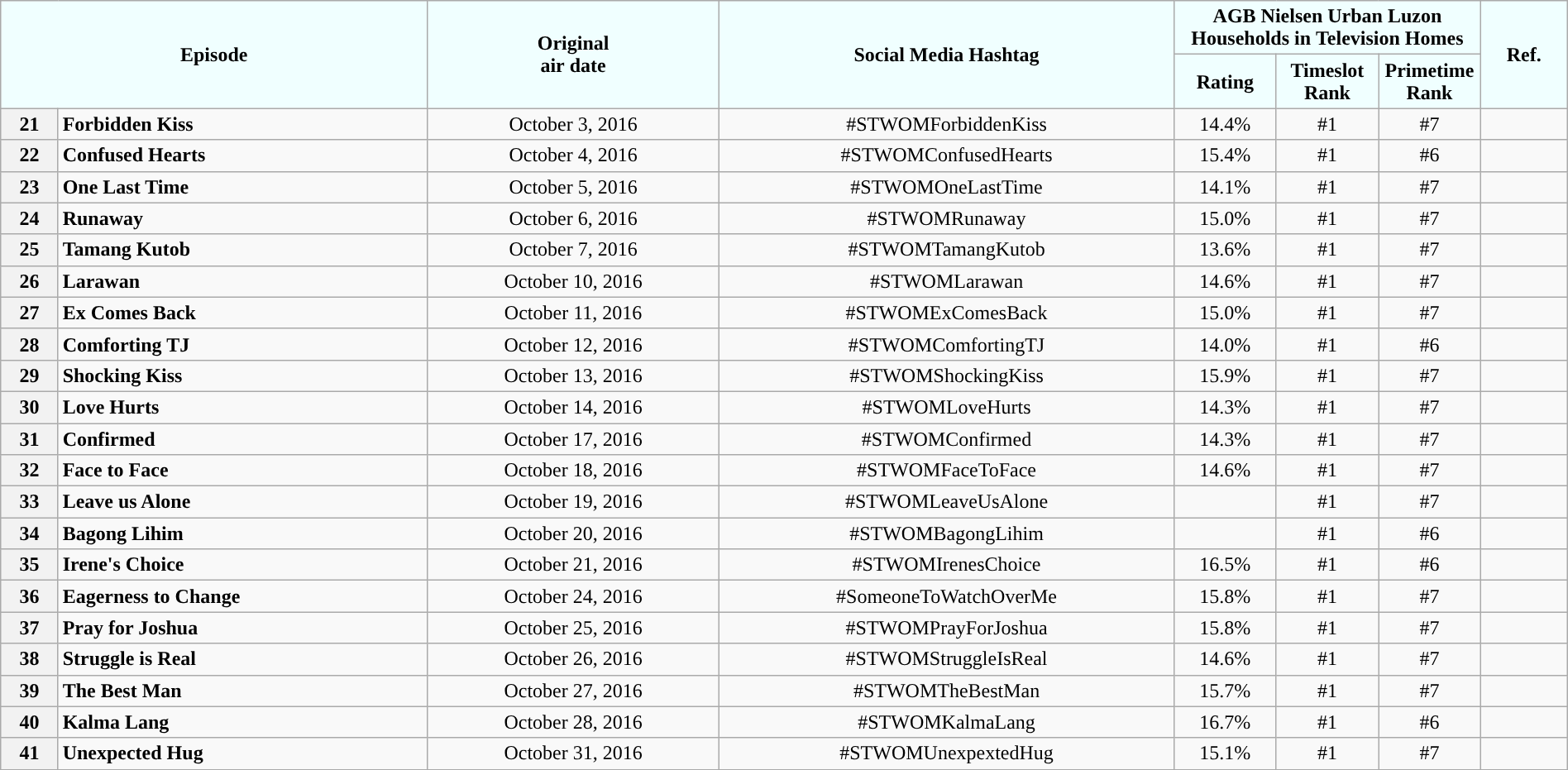<table class="wikitable" style="text-align:center; font-size:100%; line-height:18px;"  width="100%">
<tr>
<th colspan="2" rowspan="2" style="background-color:#F0FFFF; color:#000000;">Episode</th>
<th style="background:#F0FFFF; color:black" rowspan="2">Original<br>air date</th>
<th style="background:#F0FFFF; color:black" rowspan="2">Social Media Hashtag</th>
<th style="background-color:#F0FFFF; color:#000000;" colspan="3">AGB Nielsen Urban Luzon Households in Television Homes</th>
<th rowspan="2" style="background:#F0FFFF; color:black">Ref.</th>
</tr>
<tr style="text-align: center style=">
<th style="background-color:#F0FFFF; width:75px; color:#000000;">Rating</th>
<th style="background-color:#F0FFFF; width:75px; color:#000000;">Timeslot Rank</th>
<th style="background-color:#F0FFFF; width:75px; color:#000000;">Primetime Rank</th>
</tr>
<tr>
<th>21</th>
<td style="text-align: left;"><strong>Forbidden Kiss</strong></td>
<td>October 3, 2016</td>
<td>#STWOMForbiddenKiss</td>
<td>14.4%</td>
<td>#1</td>
<td>#7</td>
<td></td>
</tr>
<tr>
<th>22</th>
<td style="text-align: left;"><strong>Confused Hearts</strong></td>
<td>October 4, 2016</td>
<td>#STWOMConfusedHearts</td>
<td>15.4%</td>
<td>#1</td>
<td>#6</td>
<td></td>
</tr>
<tr>
<th>23</th>
<td style="text-align: left;"><strong>One Last Time</strong></td>
<td>October 5, 2016</td>
<td>#STWOMOneLastTime</td>
<td>14.1%</td>
<td>#1</td>
<td>#7</td>
<td></td>
</tr>
<tr>
<th>24</th>
<td style="text-align: left;"><strong>Runaway</strong></td>
<td>October 6, 2016</td>
<td>#STWOMRunaway</td>
<td>15.0%</td>
<td>#1</td>
<td>#7</td>
<td></td>
</tr>
<tr>
<th>25</th>
<td style="text-align: left;"><strong>Tamang Kutob</strong></td>
<td>October 7, 2016</td>
<td>#STWOMTamangKutob</td>
<td>13.6%</td>
<td>#1</td>
<td>#7</td>
<td></td>
</tr>
<tr>
<th>26</th>
<td style="text-align: left;"><strong>Larawan</strong></td>
<td>October 10, 2016</td>
<td>#STWOMLarawan</td>
<td>14.6%</td>
<td>#1</td>
<td>#7</td>
<td></td>
</tr>
<tr>
<th>27</th>
<td style="text-align: left;"><strong>Ex Comes Back</strong></td>
<td>October 11, 2016</td>
<td>#STWOMExComesBack</td>
<td>15.0%</td>
<td>#1</td>
<td>#7</td>
<td></td>
</tr>
<tr>
<th>28</th>
<td style="text-align: left;"><strong>Comforting TJ</strong></td>
<td>October 12, 2016</td>
<td>#STWOMComfortingTJ</td>
<td>14.0%</td>
<td>#1</td>
<td>#6</td>
<td></td>
</tr>
<tr>
<th>29</th>
<td style="text-align: left;"><strong>Shocking Kiss</strong></td>
<td>October 13, 2016</td>
<td>#STWOMShockingKiss</td>
<td>15.9%</td>
<td>#1</td>
<td>#7</td>
<td></td>
</tr>
<tr>
<th>30</th>
<td style="text-align: left;"><strong>Love Hurts</strong></td>
<td>October 14, 2016</td>
<td>#STWOMLoveHurts</td>
<td>14.3%</td>
<td>#1</td>
<td>#7</td>
<td></td>
</tr>
<tr>
<th>31</th>
<td style="text-align: left;"><strong>Confirmed</strong></td>
<td>October 17, 2016</td>
<td>#STWOMConfirmed</td>
<td>14.3%</td>
<td>#1</td>
<td>#7</td>
<td></td>
</tr>
<tr>
<th>32</th>
<td style="text-align: left;"><strong>Face to Face</strong></td>
<td>October 18, 2016</td>
<td>#STWOMFaceToFace</td>
<td>14.6%</td>
<td>#1</td>
<td>#7</td>
<td></td>
</tr>
<tr>
<th>33</th>
<td style="text-align: left;"><strong>Leave us Alone</strong></td>
<td>October 19, 2016</td>
<td>#STWOMLeaveUsAlone</td>
<td></td>
<td>#1</td>
<td>#7</td>
<td></td>
</tr>
<tr>
<th>34</th>
<td style="text-align: left;"><strong>Bagong Lihim</strong></td>
<td>October 20, 2016</td>
<td>#STWOMBagongLihim</td>
<td></td>
<td>#1</td>
<td>#6</td>
<td></td>
</tr>
<tr>
<th>35</th>
<td style="text-align: left;"><strong>Irene's Choice</strong></td>
<td>October 21, 2016</td>
<td>#STWOMIrenesChoice</td>
<td>16.5%</td>
<td>#1</td>
<td>#6</td>
<td></td>
</tr>
<tr>
<th>36</th>
<td style="text-align: left;"><strong>Eagerness to Change</strong></td>
<td>October 24, 2016</td>
<td>#SomeoneToWatchOverMe</td>
<td>15.8%</td>
<td>#1</td>
<td>#7</td>
<td></td>
</tr>
<tr>
<th>37</th>
<td style="text-align: left;"><strong>Pray for Joshua</strong></td>
<td>October 25, 2016</td>
<td>#STWOMPrayForJoshua</td>
<td>15.8%</td>
<td>#1</td>
<td>#7</td>
<td></td>
</tr>
<tr>
<th>38</th>
<td style="text-align: left;"><strong>Struggle is Real</strong></td>
<td>October 26, 2016</td>
<td>#STWOMStruggleIsReal</td>
<td>14.6%</td>
<td>#1</td>
<td>#7</td>
<td></td>
</tr>
<tr>
<th>39</th>
<td style="text-align: left;"><strong>The Best Man</strong></td>
<td>October 27, 2016</td>
<td>#STWOMTheBestMan</td>
<td>15.7%</td>
<td>#1</td>
<td>#7</td>
<td></td>
</tr>
<tr>
<th>40</th>
<td style="text-align: left;"><strong>Kalma Lang</strong></td>
<td>October 28, 2016</td>
<td>#STWOMKalmaLang</td>
<td>16.7%</td>
<td>#1</td>
<td>#6</td>
<td></td>
</tr>
<tr>
<th>41</th>
<td style="text-align: left;"><strong>Unexpected Hug</strong></td>
<td>October 31, 2016</td>
<td>#STWOMUnexpextedHug</td>
<td>15.1%</td>
<td>#1</td>
<td>#7</td>
<td></td>
</tr>
<tr>
</tr>
</table>
